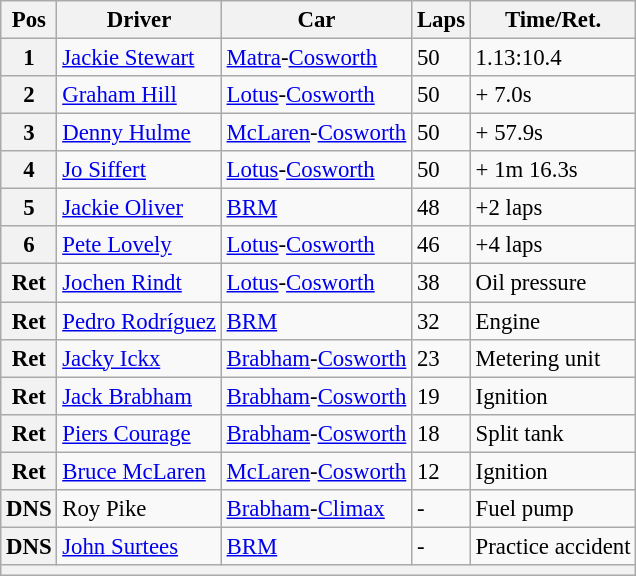<table class="wikitable" style="font-size: 95%;">
<tr>
<th>Pos</th>
<th>Driver</th>
<th>Car</th>
<th>Laps</th>
<th>Time/Ret.</th>
</tr>
<tr>
<th>1</th>
<td> <a href='#'>Jackie Stewart</a></td>
<td><a href='#'>Matra</a>-<a href='#'>Cosworth</a></td>
<td>50</td>
<td>1.13:10.4</td>
</tr>
<tr>
<th>2</th>
<td> <a href='#'>Graham Hill</a></td>
<td><a href='#'>Lotus</a>-<a href='#'>Cosworth</a></td>
<td>50</td>
<td>+ 7.0s</td>
</tr>
<tr>
<th>3</th>
<td> <a href='#'>Denny Hulme</a></td>
<td><a href='#'>McLaren</a>-<a href='#'>Cosworth</a></td>
<td>50</td>
<td>+ 57.9s</td>
</tr>
<tr>
<th>4</th>
<td> <a href='#'>Jo Siffert</a></td>
<td><a href='#'>Lotus</a>-<a href='#'>Cosworth</a></td>
<td>50</td>
<td>+ 1m 16.3s</td>
</tr>
<tr>
<th>5</th>
<td> <a href='#'>Jackie Oliver</a></td>
<td><a href='#'>BRM</a></td>
<td>48</td>
<td>+2 laps</td>
</tr>
<tr>
<th>6</th>
<td> <a href='#'>Pete Lovely</a></td>
<td><a href='#'>Lotus</a>-<a href='#'>Cosworth</a></td>
<td>46</td>
<td>+4 laps</td>
</tr>
<tr>
<th>Ret</th>
<td> <a href='#'>Jochen Rindt</a></td>
<td><a href='#'>Lotus</a>-<a href='#'>Cosworth</a></td>
<td>38</td>
<td>Oil pressure</td>
</tr>
<tr>
<th>Ret</th>
<td> <a href='#'>Pedro Rodríguez</a></td>
<td><a href='#'>BRM</a></td>
<td>32</td>
<td>Engine</td>
</tr>
<tr>
<th>Ret</th>
<td> <a href='#'>Jacky Ickx</a></td>
<td><a href='#'>Brabham</a>-<a href='#'>Cosworth</a></td>
<td>23</td>
<td>Metering unit</td>
</tr>
<tr>
<th>Ret</th>
<td> <a href='#'>Jack Brabham</a></td>
<td><a href='#'>Brabham</a>-<a href='#'>Cosworth</a></td>
<td>19</td>
<td>Ignition</td>
</tr>
<tr>
<th>Ret</th>
<td> <a href='#'>Piers Courage</a></td>
<td><a href='#'>Brabham</a>-<a href='#'>Cosworth</a></td>
<td>18</td>
<td>Split tank</td>
</tr>
<tr>
<th>Ret</th>
<td> <a href='#'>Bruce McLaren</a></td>
<td><a href='#'>McLaren</a>-<a href='#'>Cosworth</a></td>
<td>12</td>
<td>Ignition</td>
</tr>
<tr>
<th>DNS</th>
<td> Roy Pike</td>
<td><a href='#'>Brabham</a>-<a href='#'>Climax</a></td>
<td>-</td>
<td>Fuel pump</td>
</tr>
<tr>
<th>DNS</th>
<td> <a href='#'>John Surtees</a></td>
<td><a href='#'>BRM</a></td>
<td>-</td>
<td>Practice accident</td>
</tr>
<tr>
<th colspan="5"></th>
</tr>
</table>
